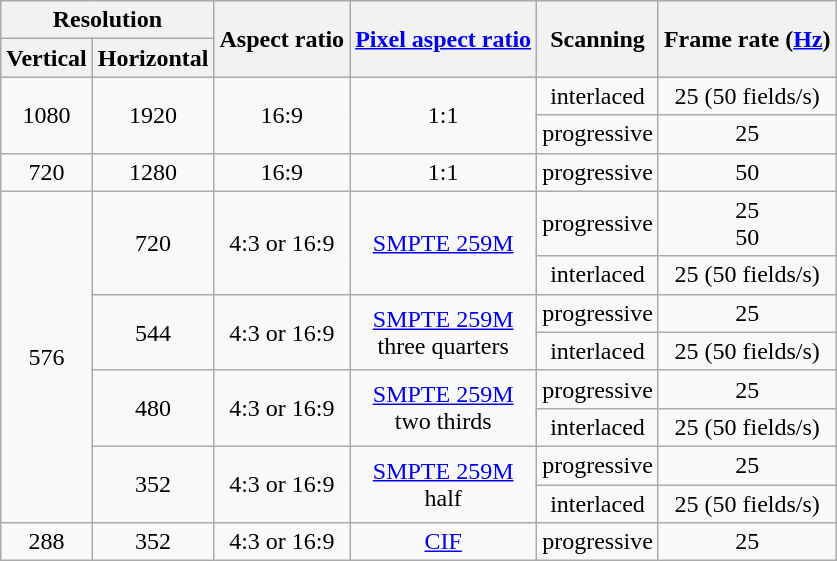<table class="wikitable" style="text-align:center;">
<tr style="background:#eee;">
<th colspan="2">Resolution</th>
<th rowspan="2">Aspect ratio</th>
<th rowspan="2"><a href='#'>Pixel aspect ratio</a></th>
<th rowspan="2">Scanning</th>
<th rowspan="2">Frame rate (<a href='#'>Hz</a>)</th>
</tr>
<tr style="background:#eee;">
<th>Vertical</th>
<th>Horizontal</th>
</tr>
<tr>
<td rowspan="2">1080</td>
<td rowspan="2">1920</td>
<td rowspan="2">16:9</td>
<td rowspan="2">1:1</td>
<td>interlaced</td>
<td>25 (50 fields/s)</td>
</tr>
<tr>
<td>progressive</td>
<td>25</td>
</tr>
<tr>
<td>720</td>
<td>1280</td>
<td>16:9</td>
<td>1:1</td>
<td>progressive</td>
<td>50</td>
</tr>
<tr>
<td rowspan="8">576</td>
<td rowspan="2">720</td>
<td rowspan="2">4:3 or 16:9</td>
<td rowspan="2"><a href='#'>SMPTE 259M</a></td>
<td>progressive</td>
<td>25 <br> 50</td>
</tr>
<tr>
<td>interlaced</td>
<td>25 (50 fields/s)</td>
</tr>
<tr>
<td rowspan="2">544</td>
<td rowspan="2">4:3 or 16:9</td>
<td rowspan="2"><a href='#'>SMPTE 259M</a><br>three quarters</td>
<td>progressive</td>
<td>25</td>
</tr>
<tr>
<td>interlaced</td>
<td>25 (50 fields/s)</td>
</tr>
<tr>
<td rowspan="2">480</td>
<td rowspan="2">4:3 or 16:9</td>
<td rowspan="2"><a href='#'>SMPTE 259M</a><br>two thirds</td>
<td>progressive</td>
<td>25</td>
</tr>
<tr>
<td>interlaced</td>
<td>25 (50 fields/s)</td>
</tr>
<tr>
<td rowspan="2">352</td>
<td rowspan="2">4:3 or 16:9</td>
<td rowspan="2"><a href='#'>SMPTE 259M</a><br>half</td>
<td>progressive</td>
<td>25</td>
</tr>
<tr>
<td>interlaced</td>
<td>25 (50 fields/s)</td>
</tr>
<tr>
<td>288</td>
<td>352</td>
<td>4:3 or 16:9</td>
<td><a href='#'>CIF</a></td>
<td>progressive</td>
<td>25</td>
</tr>
</table>
